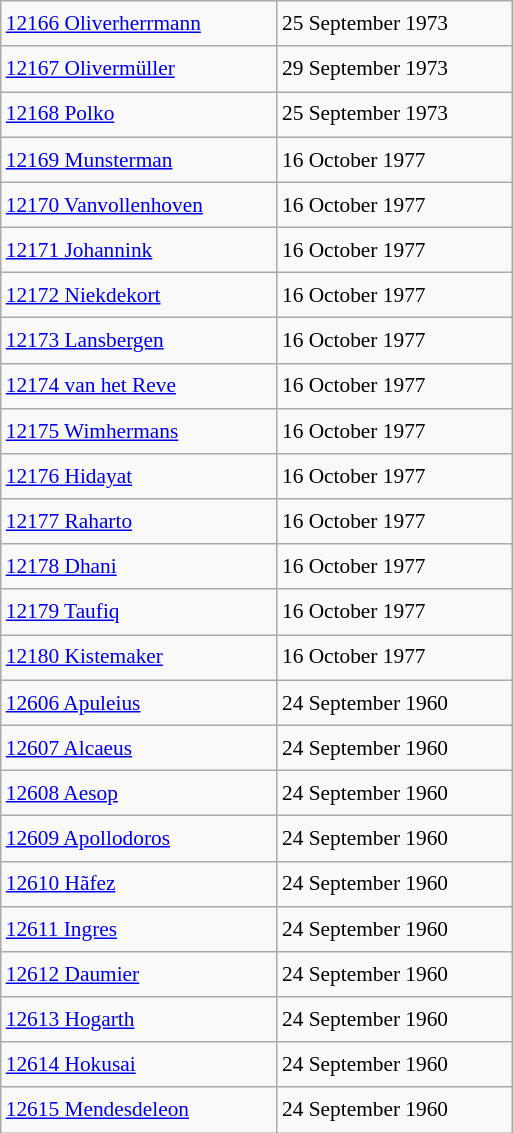<table class="wikitable" style="font-size: 89%; float: left; width: 24em; margin-right: 1em; line-height: 1.65em">
<tr>
<td><a href='#'>12166 Oliverherrmann</a></td>
<td>25 September 1973</td>
</tr>
<tr>
<td><a href='#'>12167 Olivermüller</a></td>
<td>29 September 1973</td>
</tr>
<tr>
<td><a href='#'>12168 Polko</a></td>
<td>25 September 1973</td>
</tr>
<tr>
<td><a href='#'>12169 Munsterman</a></td>
<td>16 October 1977</td>
</tr>
<tr>
<td><a href='#'>12170 Vanvollenhoven</a></td>
<td>16 October 1977</td>
</tr>
<tr>
<td><a href='#'>12171 Johannink</a></td>
<td>16 October 1977</td>
</tr>
<tr>
<td><a href='#'>12172 Niekdekort</a></td>
<td>16 October 1977</td>
</tr>
<tr>
<td><a href='#'>12173 Lansbergen</a></td>
<td>16 October 1977</td>
</tr>
<tr>
<td><a href='#'>12174 van het Reve</a></td>
<td>16 October 1977</td>
</tr>
<tr>
<td><a href='#'>12175 Wimhermans</a></td>
<td>16 October 1977</td>
</tr>
<tr>
<td><a href='#'>12176 Hidayat</a></td>
<td>16 October 1977</td>
</tr>
<tr>
<td><a href='#'>12177 Raharto</a></td>
<td>16 October 1977</td>
</tr>
<tr>
<td><a href='#'>12178 Dhani</a></td>
<td>16 October 1977</td>
</tr>
<tr>
<td><a href='#'>12179 Taufiq</a></td>
<td>16 October 1977</td>
</tr>
<tr>
<td><a href='#'>12180 Kistemaker</a></td>
<td>16 October 1977</td>
</tr>
<tr>
<td><a href='#'>12606 Apuleius</a></td>
<td>24 September 1960</td>
</tr>
<tr>
<td><a href='#'>12607 Alcaeus</a></td>
<td>24 September 1960</td>
</tr>
<tr>
<td><a href='#'>12608 Aesop</a></td>
<td>24 September 1960</td>
</tr>
<tr>
<td><a href='#'>12609 Apollodoros</a></td>
<td>24 September 1960</td>
</tr>
<tr>
<td><a href='#'>12610 Hãfez</a></td>
<td>24 September 1960</td>
</tr>
<tr>
<td><a href='#'>12611 Ingres</a></td>
<td>24 September 1960</td>
</tr>
<tr>
<td><a href='#'>12612 Daumier</a></td>
<td>24 September 1960</td>
</tr>
<tr>
<td><a href='#'>12613 Hogarth</a></td>
<td>24 September 1960</td>
</tr>
<tr>
<td><a href='#'>12614 Hokusai</a></td>
<td>24 September 1960</td>
</tr>
<tr>
<td><a href='#'>12615 Mendesdeleon</a></td>
<td>24 September 1960</td>
</tr>
</table>
